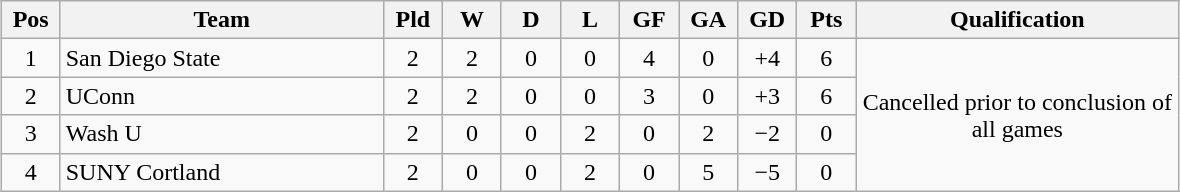<table class="wikitable" style="text-align:center; margin: 1em auto">
<tr>
<th style="width:2em">Pos</th>
<th style="width:13em">Team</th>
<th style="width:2em">Pld</th>
<th style="width:2em">W</th>
<th style="width:2em">D</th>
<th style="width:2em">L</th>
<th style="width:2em">GF</th>
<th style="width:2em">GA</th>
<th style="width:2em">GD</th>
<th style="width:2em">Pts</th>
<th style="width:13em">Qualification</th>
</tr>
<tr>
<td>1</td>
<td style="text-align:left">San Diego State</td>
<td>2</td>
<td>2</td>
<td>0</td>
<td>0</td>
<td>4</td>
<td>0</td>
<td>+4</td>
<td>6</td>
<td rowspan="4">Cancelled prior to conclusion of all games</td>
</tr>
<tr>
<td>2</td>
<td style="text-align:left">UConn</td>
<td>2</td>
<td>2</td>
<td>0</td>
<td>0</td>
<td>3</td>
<td>0</td>
<td>+3</td>
<td>6</td>
</tr>
<tr>
<td>3</td>
<td style="text-align:left">Wash U</td>
<td>2</td>
<td>0</td>
<td>0</td>
<td>2</td>
<td>0</td>
<td>2</td>
<td>−2</td>
<td>0</td>
</tr>
<tr>
<td>4</td>
<td style="text-align:left">SUNY Cortland</td>
<td>2</td>
<td>0</td>
<td>0</td>
<td>2</td>
<td>0</td>
<td>5</td>
<td>−5</td>
<td>0</td>
</tr>
</table>
